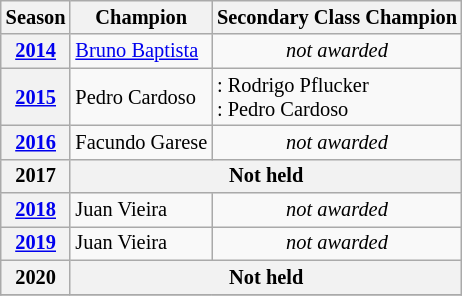<table class="wikitable" style="font-size:85%;">
<tr>
<th>Season</th>
<th>Champion</th>
<th>Secondary Class Champion</th>
</tr>
<tr>
<th><a href='#'>2014</a></th>
<td> <a href='#'>Bruno Baptista</a></td>
<td align=center><em>not awarded</em></td>
</tr>
<tr>
<th><a href='#'>2015</a></th>
<td> Pedro Cardoso</td>
<td>:  Rodrigo Pflucker<br>:  Pedro Cardoso</td>
</tr>
<tr>
<th><a href='#'>2016</a></th>
<td> Facundo Garese</td>
<td align=center><em>not awarded</em></td>
</tr>
<tr>
<th>2017</th>
<th colspan=2>Not held</th>
</tr>
<tr>
<th><a href='#'>2018</a></th>
<td> Juan Vieira</td>
<td align=center><em>not awarded</em></td>
</tr>
<tr>
<th><a href='#'>2019</a></th>
<td> Juan Vieira</td>
<td align=center><em>not awarded</em></td>
</tr>
<tr>
<th>2020</th>
<th colspan=2>Not held</th>
</tr>
<tr>
</tr>
</table>
